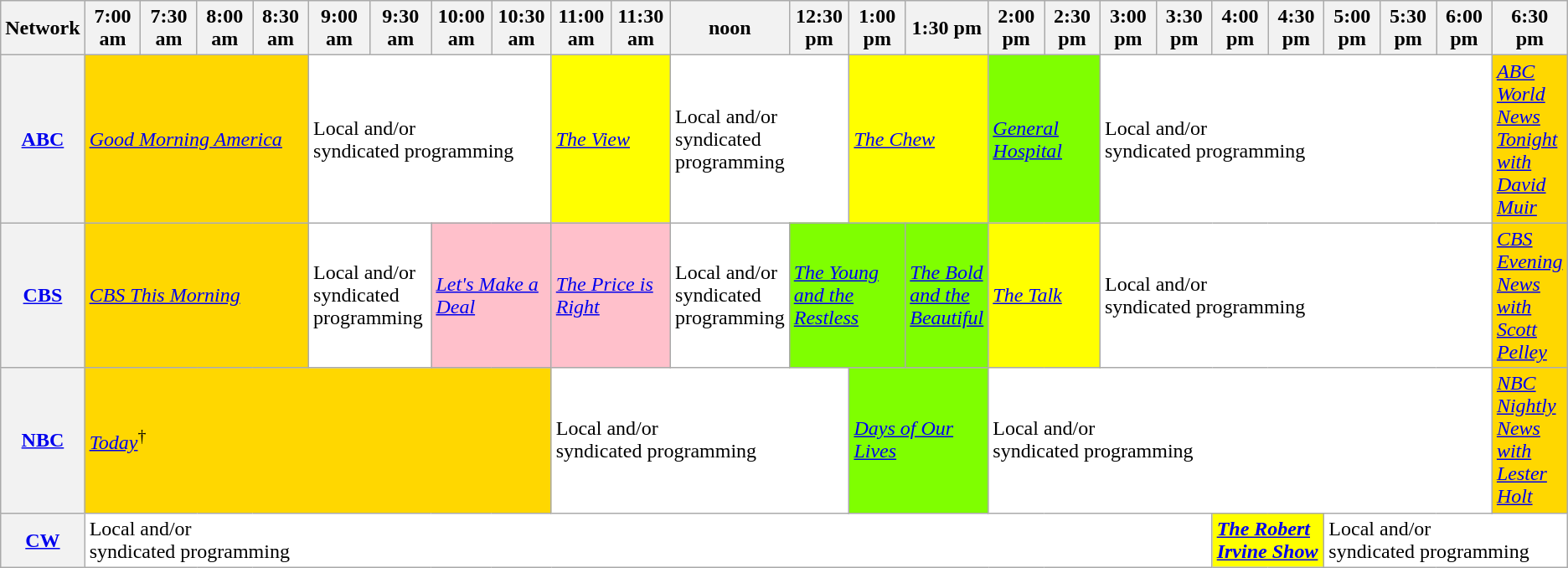<table class=wikitable>
<tr>
<th width="1.5%" bgcolor="#C0C0C0" colspan="2">Network</th>
<th width="4%" bgcolor="#C0C0C0">7:00 am</th>
<th width="4%" bgcolor="#C0C0C0">7:30 am</th>
<th width="4%" bgcolor="#C0C0C0">8:00 am</th>
<th width="4%" bgcolor="#C0C0C0">8:30 am</th>
<th width="4%" bgcolor="#C0C0C0">9:00 am</th>
<th width="4%" bgcolor="#C0C0C0">9:30 am</th>
<th width="4%" bgcolor="#C0C0C0">10:00 am</th>
<th width="4%" bgcolor="#C0C0C0">10:30 am</th>
<th width="4%" bgcolor="#C0C0C0">11:00 am</th>
<th width="4%" bgcolor="#C0C0C0">11:30 am</th>
<th width="4%" bgcolor="#C0C0C0">noon</th>
<th width="4%" bgcolor="#C0C0C0">12:30 pm</th>
<th width="4%" bgcolor="#C0C0C0">1:00 pm</th>
<th width="4%" bgcolor="#C0C0C0">1:30 pm</th>
<th width="4%" bgcolor="#C0C0C0">2:00 pm</th>
<th width="4%" bgcolor="#C0C0C0">2:30 pm</th>
<th width="4%" bgcolor="#C0C0C0">3:00 pm</th>
<th width="4%" bgcolor="#C0C0C0">3:30 pm</th>
<th width="4%" bgcolor="#C0C0C0">4:00 pm</th>
<th width="4%" bgcolor="#C0C0C0">4:30 pm</th>
<th width="4%" bgcolor="#C0C0C0">5:00 pm</th>
<th width="4%" bgcolor="#C0C0C0">5:30 pm</th>
<th width="4%" bgcolor="#C0C0C0">6:00 pm</th>
<th width="4%" bgcolor="#C0C0C0">6:30 pm</th>
</tr>
<tr>
<th bgcolor="#C0C0C0" colspan="2"><a href='#'>ABC</a></th>
<td bgcolor="gold" colspan="4"><em><a href='#'>Good Morning America</a></em></td>
<td bgcolor="white" colspan="4">Local and/or<br>syndicated programming</td>
<td bgcolor="yellow" colspan="2"><em><a href='#'>The View</a></em></td>
<td bgcolor="white" colspan="2">Local and/or<br>syndicated programming</td>
<td bgcolor="yellow" colspan="2"><em><a href='#'>The Chew</a></em></td>
<td bgcolor="chartreuse" colspan="2"><em><a href='#'>General Hospital</a></em></td>
<td bgcolor="white" colspan="7">Local and/or<br>syndicated programming</td>
<td bgcolor="gold"><em><a href='#'>ABC World News Tonight with David Muir</a></em></td>
</tr>
<tr>
<th bgcolor="#C0C0C0" colspan="2"><a href='#'>CBS</a></th>
<td bgcolor="gold" colspan="4"><em><a href='#'>CBS This Morning</a></em></td>
<td bgcolor="white" colspan="2">Local and/or<br>syndicated programming</td>
<td bgcolor="pink" colspan="2"><em><a href='#'>Let's Make a Deal</a></em></td>
<td bgcolor="pink" colspan="2"><em><a href='#'>The Price is Right</a></em></td>
<td bgcolor="white">Local and/or<br>syndicated programming</td>
<td bgcolor="chartreuse" colspan="2"><em><a href='#'>The Young and the Restless</a></em></td>
<td bgcolor="chartreuse"><em><a href='#'>The Bold and the Beautiful</a></em></td>
<td bgcolor="yellow" colspan="2"><em><a href='#'>The Talk</a></em></td>
<td bgcolor="white" colspan="7">Local and/or<br>syndicated programming</td>
<td bgcolor="gold"><em><a href='#'>CBS Evening News with Scott Pelley</a></em></td>
</tr>
<tr>
<th bgcolor="#C0C0C0" colspan="2"><a href='#'>NBC</a></th>
<td bgcolor="gold" colspan="8"><em><a href='#'>Today</a></em><sup>†</sup></td>
<td bgcolor="white" colspan="4">Local and/or<br>syndicated programming</td>
<td bgcolor="chartreuse" colspan="2"><em><a href='#'>Days of Our Lives</a></em></td>
<td bgcolor="white" colspan="9">Local and/or<br>syndicated programming</td>
<td bgcolor="gold"><em><a href='#'>NBC Nightly News with Lester Holt</a></em></td>
</tr>
<tr>
<th bgcolor="#C0C0C0" colspan="2"><a href='#'>CW</a></th>
<td bgcolor="white" colspan="18">Local and/or<br>syndicated programming</td>
<td bgcolor="yellow" colspan="2"><strong><em><a href='#'>The Robert Irvine Show</a></em></strong></td>
<td bgcolor="white" colspan="4">Local and/or<br>syndicated programming</td>
</tr>
</table>
